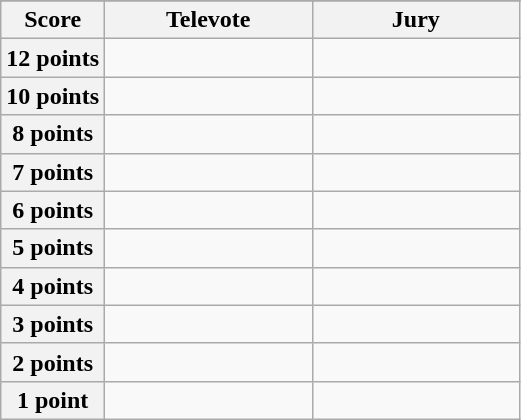<table class="wikitable">
<tr>
</tr>
<tr>
<th scope="col" width="20%">Score</th>
<th scope="col" width="40%">Televote</th>
<th scope="col" width="40%">Jury</th>
</tr>
<tr>
<th scope="row">12 points</th>
<td></td>
<td></td>
</tr>
<tr>
<th scope="row">10 points</th>
<td></td>
<td></td>
</tr>
<tr>
<th scope="row">8 points</th>
<td></td>
<td></td>
</tr>
<tr>
<th scope="row">7 points</th>
<td></td>
<td></td>
</tr>
<tr>
<th scope="row">6 points</th>
<td></td>
<td></td>
</tr>
<tr>
<th scope="row">5 points</th>
<td></td>
<td></td>
</tr>
<tr>
<th scope="row">4 points</th>
<td></td>
<td></td>
</tr>
<tr>
<th scope="row">3 points</th>
<td></td>
<td></td>
</tr>
<tr>
<th scope="row">2 points</th>
<td></td>
<td></td>
</tr>
<tr>
<th scope="row">1 point</th>
<td></td>
<td></td>
</tr>
</table>
